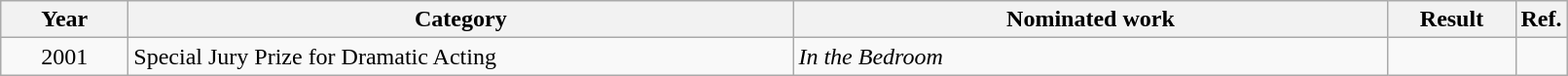<table class=wikitable>
<tr>
<th scope="col" style="width:5em;">Year</th>
<th scope="col" style="width:28em;">Category</th>
<th scope="col" style="width:25em;">Nominated work</th>
<th scope="col" style="width:5em;">Result</th>
<th>Ref.</th>
</tr>
<tr>
<td style="text-align:center;">2001</td>
<td>Special Jury Prize for Dramatic Acting</td>
<td><em>In the Bedroom</em></td>
<td></td>
<td></td>
</tr>
</table>
